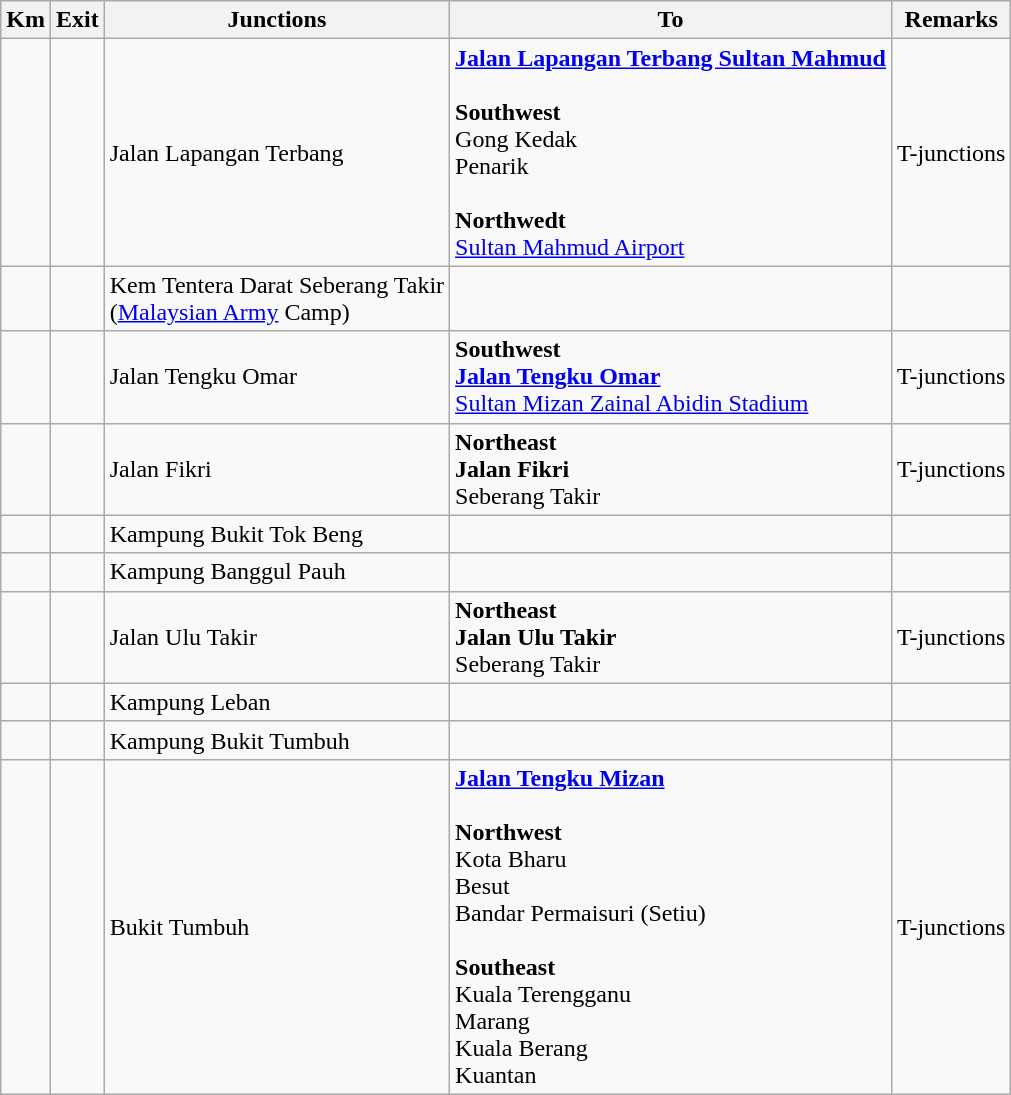<table class="wikitable">
<tr>
<th>Km</th>
<th>Exit</th>
<th>Junctions</th>
<th>To</th>
<th>Remarks</th>
</tr>
<tr>
<td></td>
<td></td>
<td>Jalan Lapangan Terbang</td>
<td> <strong><a href='#'>Jalan Lapangan Terbang Sultan Mahmud</a></strong><br><br><strong>Southwest</strong><br>Gong Kedak<br>Penarik<br><br><strong>Northwedt</strong><br><a href='#'>Sultan Mahmud Airport</a> </td>
<td>T-junctions</td>
</tr>
<tr>
<td></td>
<td></td>
<td>Kem Tentera Darat Seberang Takir<br>(<a href='#'>Malaysian Army</a> Camp)</td>
<td></td>
<td></td>
</tr>
<tr>
<td></td>
<td></td>
<td>Jalan Tengku Omar</td>
<td><strong>Southwest</strong><br> <strong><a href='#'>Jalan Tengku Omar</a></strong><br><a href='#'>Sultan Mizan Zainal Abidin Stadium</a></td>
<td>T-junctions</td>
</tr>
<tr>
<td></td>
<td></td>
<td>Jalan Fikri</td>
<td><strong>Northeast</strong><br><strong>Jalan Fikri</strong><br>Seberang Takir</td>
<td>T-junctions</td>
</tr>
<tr>
<td></td>
<td></td>
<td>Kampung Bukit Tok Beng</td>
<td></td>
<td></td>
</tr>
<tr>
<td></td>
<td></td>
<td>Kampung Banggul Pauh</td>
<td></td>
<td></td>
</tr>
<tr>
<td></td>
<td></td>
<td>Jalan Ulu Takir</td>
<td><strong>Northeast</strong><br><strong>Jalan Ulu Takir</strong><br>Seberang Takir</td>
<td>T-junctions</td>
</tr>
<tr>
<td></td>
<td></td>
<td>Kampung Leban</td>
<td></td>
<td></td>
</tr>
<tr>
<td></td>
<td></td>
<td>Kampung Bukit Tumbuh</td>
<td></td>
<td></td>
</tr>
<tr>
<td></td>
<td></td>
<td>Bukit Tumbuh</td>
<td> <strong><a href='#'>Jalan Tengku Mizan</a></strong><br><br><strong>Northwest</strong><br>  Kota Bharu<br>  Besut<br>  Bandar Permaisuri (Setiu)<br><br><strong>Southeast</strong><br> Kuala Terengganu<br>  Marang<br> Kuala Berang<br> Kuantan</td>
<td>T-junctions</td>
</tr>
</table>
